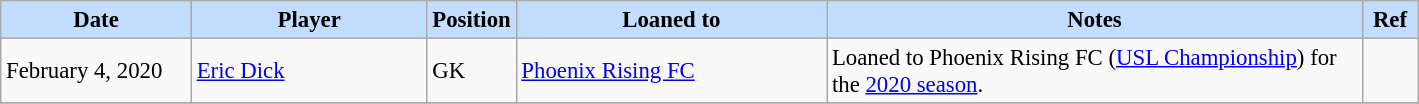<table class="wikitable" style="text-align:left; font-size:95%;">
<tr>
<th style="background:#c2ddff; width:120px;">Date</th>
<th style="background:#c2ddff; width:150px;">Player</th>
<th style="background:#c2ddff; width:50px;">Position</th>
<th style="background:#c2ddff; width:200px;">Loaned to</th>
<th style="background:#c2ddff; width:350px;">Notes</th>
<th style="background:#c2ddff; width:30px;">Ref</th>
</tr>
<tr>
<td>February 4, 2020</td>
<td> <a href='#'>Eric Dick</a></td>
<td>GK</td>
<td><a href='#'>Phoenix Rising FC</a></td>
<td>Loaned to Phoenix Rising FC (<a href='#'>USL Championship</a>) for the <a href='#'>2020 season</a>.</td>
<td></td>
</tr>
<tr>
</tr>
</table>
